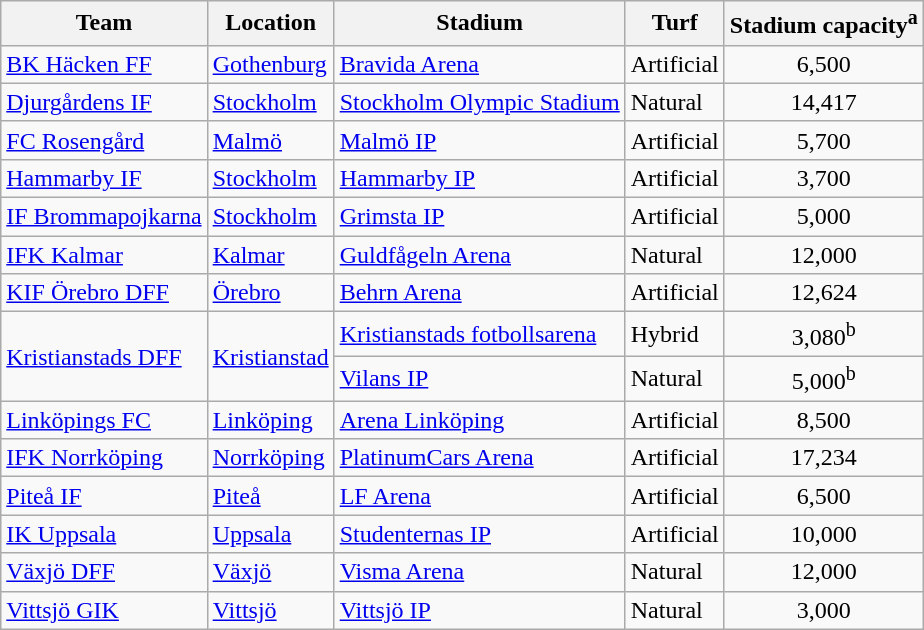<table class="wikitable sortable" style="text-align: left;">
<tr>
<th>Team</th>
<th>Location</th>
<th>Stadium</th>
<th>Turf</th>
<th>Stadium capacity<sup>a</sup></th>
</tr>
<tr>
<td><a href='#'>BK Häcken FF</a></td>
<td><a href='#'>Gothenburg</a></td>
<td><a href='#'>Bravida Arena</a></td>
<td>Artificial</td>
<td align="center">6,500</td>
</tr>
<tr>
<td><a href='#'>Djurgårdens IF</a></td>
<td><a href='#'>Stockholm</a></td>
<td><a href='#'>Stockholm Olympic Stadium</a></td>
<td>Natural</td>
<td align="center">14,417</td>
</tr>
<tr>
<td><a href='#'>FC Rosengård</a></td>
<td><a href='#'>Malmö</a></td>
<td><a href='#'>Malmö IP</a></td>
<td>Artificial</td>
<td align="center">5,700</td>
</tr>
<tr>
<td><a href='#'>Hammarby IF</a></td>
<td><a href='#'>Stockholm</a></td>
<td><a href='#'>Hammarby IP</a></td>
<td>Artificial</td>
<td align="center">3,700</td>
</tr>
<tr>
<td><a href='#'>IF Brommapojkarna</a></td>
<td><a href='#'>Stockholm</a></td>
<td><a href='#'>Grimsta IP</a></td>
<td>Artificial</td>
<td align="center">5,000</td>
</tr>
<tr>
<td><a href='#'>IFK Kalmar</a></td>
<td><a href='#'>Kalmar</a></td>
<td><a href='#'>Guldfågeln Arena</a></td>
<td>Natural</td>
<td align="center">12,000</td>
</tr>
<tr>
<td><a href='#'>KIF Örebro DFF</a></td>
<td><a href='#'>Örebro</a></td>
<td><a href='#'>Behrn Arena</a></td>
<td>Artificial</td>
<td align="center">12,624</td>
</tr>
<tr>
<td rowspan=2><a href='#'>Kristianstads DFF</a></td>
<td rowspan=2><a href='#'>Kristianstad</a></td>
<td><a href='#'>Kristianstads fotbollsarena</a></td>
<td>Hybrid</td>
<td align="center">3,080<sup>b</sup></td>
</tr>
<tr>
<td><a href='#'>Vilans IP</a></td>
<td>Natural</td>
<td align="center">5,000<sup>b</sup></td>
</tr>
<tr>
<td><a href='#'>Linköpings FC</a></td>
<td><a href='#'>Linköping</a></td>
<td><a href='#'>Arena Linköping</a></td>
<td>Artificial</td>
<td align="center">8,500</td>
</tr>
<tr>
<td><a href='#'>IFK Norrköping</a></td>
<td><a href='#'>Norrköping</a></td>
<td><a href='#'>PlatinumCars Arena</a></td>
<td>Artificial</td>
<td align="center">17,234</td>
</tr>
<tr>
<td><a href='#'>Piteå IF</a></td>
<td><a href='#'>Piteå</a></td>
<td><a href='#'>LF Arena</a></td>
<td>Artificial</td>
<td align="center">6,500</td>
</tr>
<tr>
<td><a href='#'>IK Uppsala</a></td>
<td><a href='#'>Uppsala</a></td>
<td><a href='#'>Studenternas IP</a></td>
<td>Artificial</td>
<td align="center">10,000</td>
</tr>
<tr>
<td><a href='#'>Växjö DFF</a></td>
<td><a href='#'>Växjö</a></td>
<td><a href='#'>Visma Arena</a></td>
<td>Natural</td>
<td align="center">12,000</td>
</tr>
<tr>
<td><a href='#'>Vittsjö GIK</a></td>
<td><a href='#'>Vittsjö</a></td>
<td><a href='#'>Vittsjö IP</a></td>
<td>Natural</td>
<td align="center">3,000</td>
</tr>
</table>
